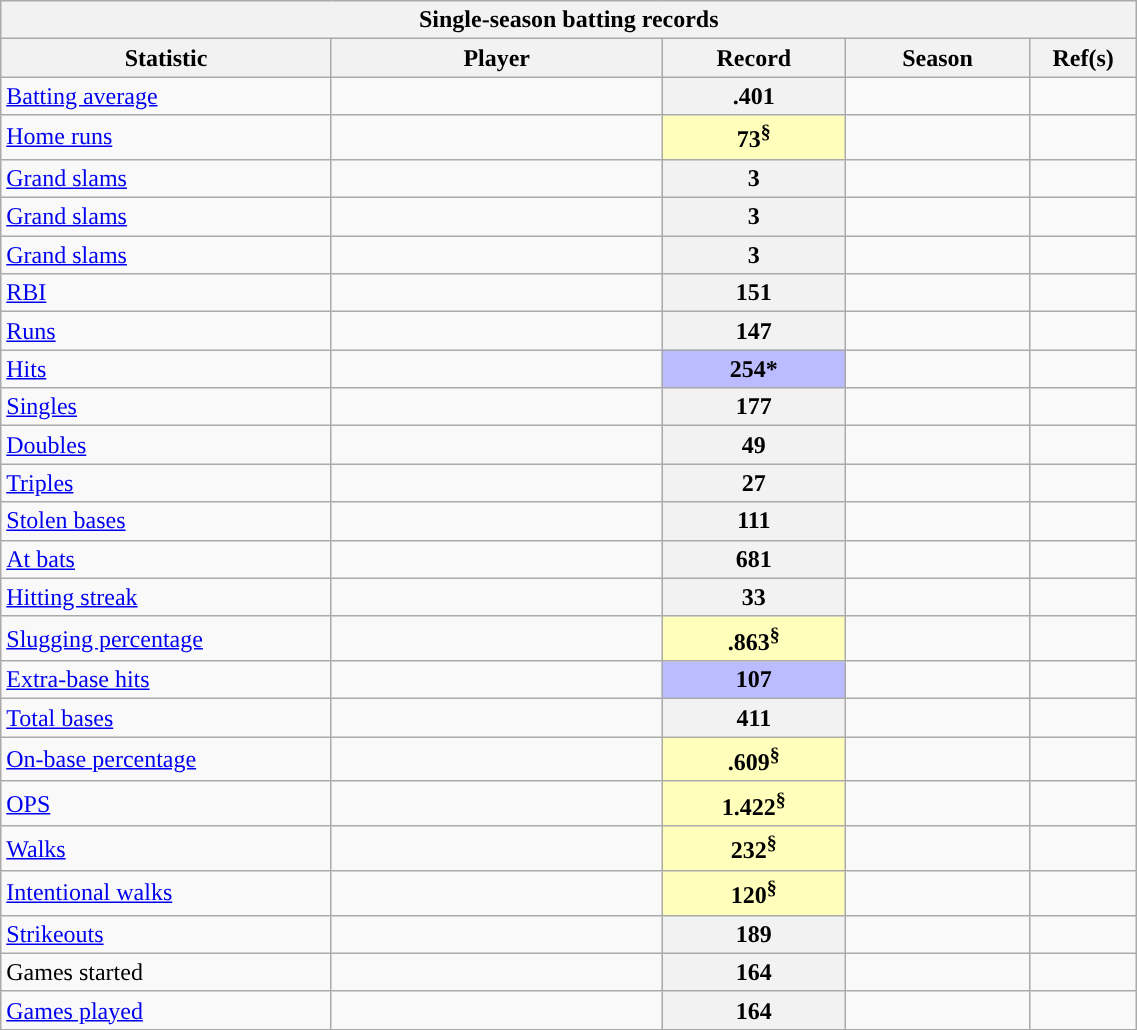<table class="wikitable sortable" style="text-align:left" width="60%">
<tr>
<th colspan=5>Single-season batting records</th>
</tr>
<tr>
<th scope="col" width=18%>Statistic</th>
<th scope="col" width=18%>Player</th>
<th scope="col" width=10% class="unsortable">Record</th>
<th scope="col" width=10%>Season</th>
<th scope="col" width=5% class="unsortable">Ref(s)</th>
</tr>
<tr>
<td><a href='#'>Batting average</a></td>
<td></td>
<th scope="row">.401</th>
<td></td>
<td></td>
</tr>
<tr>
<td><a href='#'>Home runs</a></td>
<td></td>
<th scope="row" style="background-color:#ffffbb">73<sup>§</sup></th>
<td></td>
<td></td>
</tr>
<tr>
<td><a href='#'>Grand slams</a></td>
<td></td>
<th scope="row">3</th>
<td></td>
<td></td>
</tr>
<tr>
<td><a href='#'>Grand slams</a></td>
<td></td>
<th scope="row">3</th>
<td></td>
<td></td>
</tr>
<tr>
<td><a href='#'>Grand slams</a></td>
<td></td>
<th scope="row">3</th>
<td></td>
<td></td>
</tr>
<tr>
<td><a href='#'>RBI</a></td>
<td></td>
<th scope="row">151</th>
<td></td>
<td></td>
</tr>
<tr>
<td><a href='#'>Runs</a></td>
<td></td>
<th scope="row">147</th>
<td></td>
<td></td>
</tr>
<tr>
<td><a href='#'>Hits</a></td>
<td></td>
<th scope="row" style="background-color:#bbbbff">254*</th>
<td></td>
<td></td>
</tr>
<tr>
<td><a href='#'>Singles</a></td>
<td></td>
<th scope="row">177</th>
<td></td>
<td></td>
</tr>
<tr>
<td><a href='#'>Doubles</a></td>
<td></td>
<th scope="row">49</th>
<td></td>
<td></td>
</tr>
<tr>
<td><a href='#'>Triples</a></td>
<td></td>
<th scope="row">27</th>
<td></td>
<td></td>
</tr>
<tr>
<td><a href='#'>Stolen bases</a></td>
<td></td>
<th scope="row">111</th>
<td></td>
<td></td>
</tr>
<tr>
<td><a href='#'>At bats</a></td>
<td></td>
<th scope="row">681</th>
<td></td>
<td></td>
</tr>
<tr>
<td><a href='#'>Hitting streak</a></td>
<td></td>
<th scope="row">33</th>
<td></td>
<td></td>
</tr>
<tr>
<td><a href='#'>Slugging percentage</a></td>
<td></td>
<th scope="row" style="background-color:#ffffbb">.863<sup>§</sup></th>
<td></td>
<td></td>
</tr>
<tr>
<td><a href='#'>Extra-base hits</a></td>
<td></td>
<th scope="row" style="background-color:#bbbbff">107</th>
<td></td>
<td></td>
</tr>
<tr>
<td><a href='#'>Total bases</a></td>
<td></td>
<th scope="row">411</th>
<td></td>
<td></td>
</tr>
<tr>
<td><a href='#'>On-base percentage</a></td>
<td></td>
<th scope="row" style="background-color:#ffffbb">.609<sup>§</sup></th>
<td></td>
<td></td>
</tr>
<tr>
<td><a href='#'>OPS</a></td>
<td></td>
<th scope="row" style="background-color:#ffffbb">1.422<sup>§</sup></th>
<td></td>
<td></td>
</tr>
<tr>
<td><a href='#'>Walks</a></td>
<td></td>
<th scope="row" style="background-color:#ffffbb">232<sup>§</sup></th>
<td></td>
<td></td>
</tr>
<tr>
<td><a href='#'>Intentional walks</a></td>
<td></td>
<th scope="row" style="background-color:#ffffbb">120<sup>§</sup></th>
<td></td>
<td></td>
</tr>
<tr>
<td><a href='#'>Strikeouts</a></td>
<td></td>
<th scope="row">189</th>
<td></td>
<td></td>
</tr>
<tr>
<td>Games started</td>
<td></td>
<th scope="row">164</th>
<td></td>
<td></td>
</tr>
<tr>
<td><a href='#'>Games played</a></td>
<td></td>
<th scope="row">164</th>
<td></td>
<td></td>
</tr>
</table>
